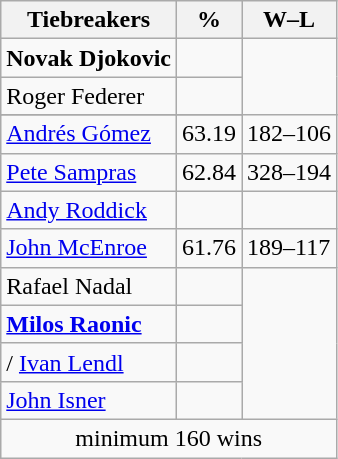<table class=wikitable style="display:inline-table;">
<tr>
<th>Tiebreakers</th>
<th>%</th>
<th>W–L </th>
</tr>
<tr>
<td> <strong>Novak Djokovic</strong></td>
<td></td>
</tr>
<tr>
<td> Roger Federer</td>
<td></td>
</tr>
<tr>
</tr>
<tr>
<td> <a href='#'>Andrés Gómez</a></td>
<td>63.19</td>
<td>182–106</td>
</tr>
<tr>
<td> <a href='#'>Pete Sampras</a></td>
<td>62.84</td>
<td>328–194</td>
</tr>
<tr>
<td> <a href='#'>Andy Roddick</a></td>
<td></td>
</tr>
<tr>
<td> <a href='#'>John McEnroe</a></td>
<td>61.76</td>
<td>189–117</td>
</tr>
<tr>
<td> Rafael Nadal</td>
<td></td>
</tr>
<tr>
<td> <strong><a href='#'>Milos Raonic</a></strong></td>
<td></td>
</tr>
<tr>
<td>/ <a href='#'>Ivan Lendl</a></td>
<td></td>
</tr>
<tr>
<td> <a href='#'>John Isner</a></td>
<td></td>
</tr>
<tr>
<td colspan="4" style="text-align:center;">minimum 160 wins</td>
</tr>
</table>
